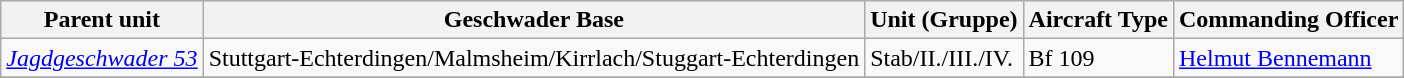<table class="wikitable">
<tr>
<th>Parent unit</th>
<th>Geschwader Base</th>
<th>Unit (Gruppe)</th>
<th>Aircraft Type</th>
<th>Commanding Officer</th>
</tr>
<tr>
<td><em><a href='#'>Jagdgeschwader 53</a></em></td>
<td>Stuttgart-Echterdingen/Malmsheim/Kirrlach/Stuggart-Echterdingen</td>
<td>Stab/II./III./IV.</td>
<td>Bf 109</td>
<td><a href='#'>Helmut Bennemann</a></td>
</tr>
<tr>
</tr>
</table>
